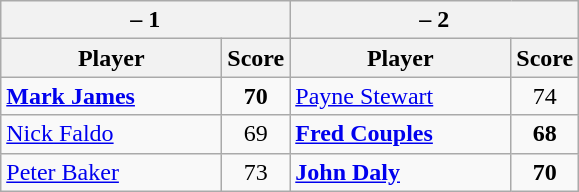<table class=wikitable>
<tr>
<th colspan=2> – 1</th>
<th colspan=2> – 2</th>
</tr>
<tr>
<th width=140>Player</th>
<th>Score</th>
<th width=140>Player</th>
<th>Score</th>
</tr>
<tr>
<td><strong><a href='#'>Mark James</a></strong></td>
<td align=center><strong>70</strong></td>
<td><a href='#'>Payne Stewart</a></td>
<td align=center>74</td>
</tr>
<tr>
<td><a href='#'>Nick Faldo</a></td>
<td align=center>69</td>
<td><strong><a href='#'>Fred Couples</a></strong></td>
<td align=center><strong>68</strong></td>
</tr>
<tr>
<td><a href='#'>Peter Baker</a></td>
<td align=center>73</td>
<td><strong><a href='#'>John Daly</a></strong></td>
<td align=center><strong>70</strong></td>
</tr>
</table>
